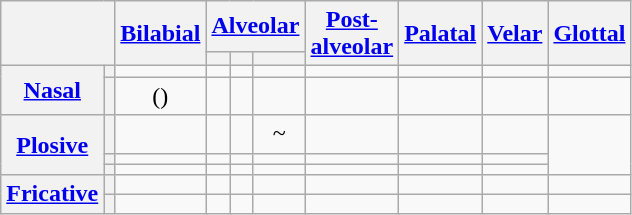<table class="wikitable" style="text-align:center;">
<tr>
<th rowspan="2" colspan="2"></th>
<th rowspan="2"><a href='#'>Bilabial</a></th>
<th colspan="3"><a href='#'>Alveolar</a></th>
<th rowspan="2"><a href='#'>Post-<br>alveolar</a></th>
<th rowspan="2"><a href='#'>Palatal</a></th>
<th rowspan="2"><a href='#'>Velar</a></th>
<th rowspan="2"><a href='#'>Glottal</a></th>
</tr>
<tr>
<th></th>
<th></th>
<th></th>
</tr>
<tr>
<th rowspan="2"><a href='#'>Nasal</a></th>
<th></th>
<td></td>
<td></td>
<td></td>
<td></td>
<td></td>
<td></td>
<td></td>
<td></td>
</tr>
<tr>
<th></th>
<td>()</td>
<td></td>
<td></td>
<td></td>
<td></td>
<td></td>
<td></td>
<td></td>
</tr>
<tr>
<th rowspan="3"><a href='#'>Plosive</a></th>
<th></th>
<td></td>
<td></td>
<td></td>
<td>~</td>
<td></td>
<td></td>
<td></td>
<td rowspan="3"></td>
</tr>
<tr>
<th></th>
<td></td>
<td></td>
<td></td>
<td></td>
<td></td>
<td></td>
<td></td>
</tr>
<tr>
<th></th>
<td></td>
<td></td>
<td></td>
<td></td>
<td></td>
<td></td>
<td></td>
</tr>
<tr>
<th rowspan="2"><a href='#'>Fricative</a></th>
<th></th>
<td></td>
<td></td>
<td></td>
<td></td>
<td></td>
<td></td>
<td></td>
<td></td>
</tr>
<tr>
<th></th>
<td></td>
<td></td>
<td></td>
<td></td>
<td></td>
<td></td>
<td></td>
<td></td>
</tr>
</table>
